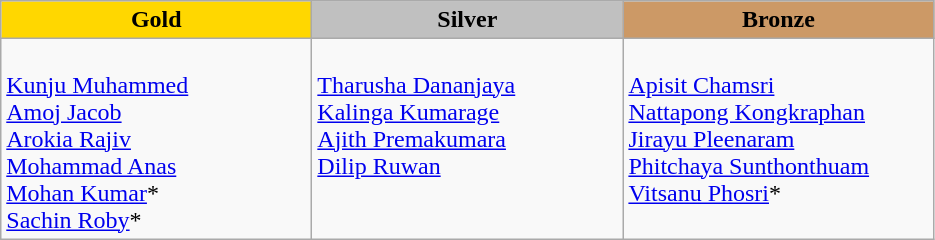<table class="wikitable" style="text-align:left">
<tr align="center">
<td width=200 bgcolor=gold><strong>Gold</strong></td>
<td width=200 bgcolor=silver><strong>Silver</strong></td>
<td width=200 bgcolor=CC9966><strong>Bronze</strong></td>
</tr>
<tr>
<td valign=top><em></em><br><a href='#'>Kunju Muhammed</a><br><a href='#'>Amoj Jacob</a><br><a href='#'>Arokia Rajiv</a><br><a href='#'>Mohammad Anas</a><br><a href='#'>Mohan Kumar</a>*<br><a href='#'>Sachin Roby</a>*</td>
<td valign=top><em></em><br><a href='#'>Tharusha Dananjaya</a><br><a href='#'>Kalinga Kumarage</a><br><a href='#'>Ajith Premakumara</a><br><a href='#'>Dilip Ruwan</a></td>
<td valign=top><em></em><br><a href='#'>Apisit Chamsri</a><br><a href='#'>Nattapong Kongkraphan</a><br><a href='#'>Jirayu Pleenaram</a><br><a href='#'>Phitchaya Sunthonthuam</a><br><a href='#'>Vitsanu Phosri</a>*</td>
</tr>
</table>
